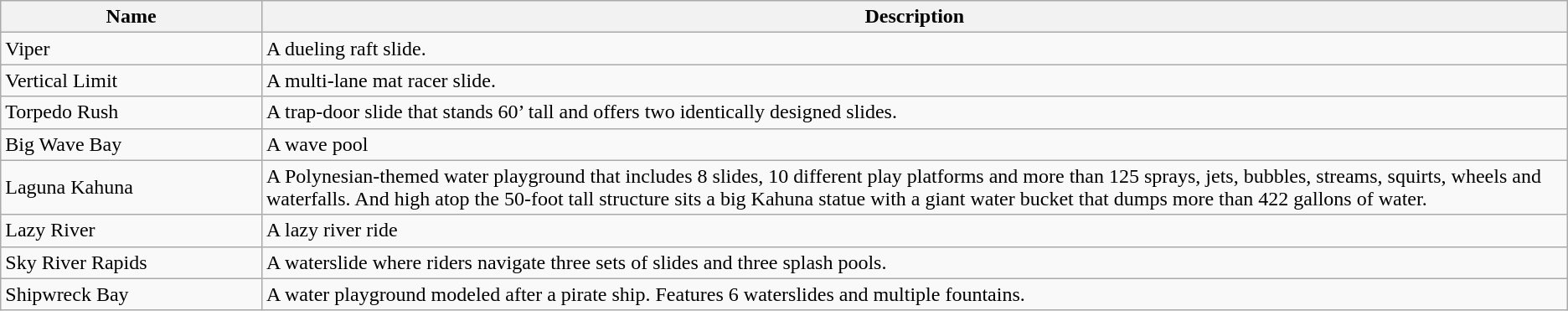<table class="wikitable">
<tr>
<th style="width: 10%;">Name</th>
<th style="width: 50%;">Description</th>
</tr>
<tr>
<td>Viper</td>
<td>A dueling raft slide.</td>
</tr>
<tr>
<td>Vertical Limit</td>
<td>A multi-lane mat racer slide.</td>
</tr>
<tr>
<td>Torpedo Rush</td>
<td>A trap-door slide that stands 60’ tall and offers two identically designed slides.</td>
</tr>
<tr>
<td>Big Wave Bay</td>
<td>A wave pool</td>
</tr>
<tr>
<td>Laguna Kahuna</td>
<td>A Polynesian-themed water playground that includes 8 slides, 10 different play platforms and more than 125 sprays, jets, bubbles, streams, squirts, wheels and waterfalls. And high atop the 50-foot tall structure sits a big Kahuna statue with a giant water bucket that dumps more than 422 gallons of water.</td>
</tr>
<tr>
<td>Lazy River</td>
<td>A lazy river ride</td>
</tr>
<tr>
<td>Sky River Rapids</td>
<td>A waterslide where riders navigate three sets of slides and three splash pools.</td>
</tr>
<tr>
<td>Shipwreck Bay</td>
<td>A water playground modeled after a pirate ship. Features 6 waterslides and multiple fountains.</td>
</tr>
</table>
